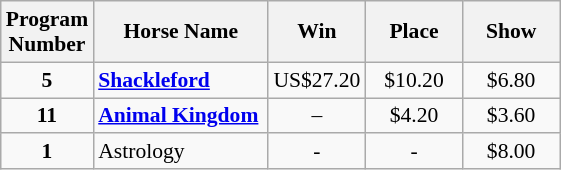<table class="wikitable sortable" style="font-size:90%">
<tr>
<th width="48px">Program <br> Number</th>
<th width="110px">Horse Name <br></th>
<th width="58px">Win <br></th>
<th width="58px">Place <br></th>
<th width="58px">Show</th>
</tr>
<tr>
<td align=center><strong>5</strong></td>
<td><strong><a href='#'>Shackleford</a></strong></td>
<td align=center>US$27.20</td>
<td align=center>$10.20</td>
<td align=center>$6.80</td>
</tr>
<tr>
<td align=center><strong>11</strong></td>
<td><strong><a href='#'>Animal Kingdom</a></strong></td>
<td align=center>–</td>
<td align=center>$4.20</td>
<td align=center>$3.60</td>
</tr>
<tr>
<td align=center><strong>1</strong></td>
<td>Astrology</td>
<td align=center>-</td>
<td align=center>-</td>
<td align=center>$8.00</td>
</tr>
</table>
